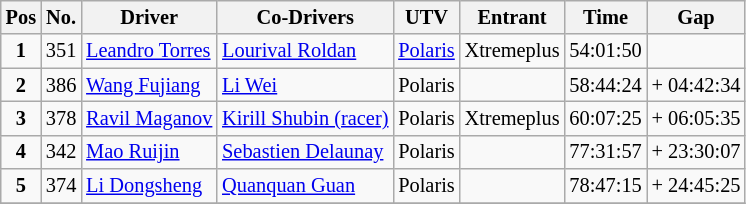<table class="wikitable" style="font-size:85%">
<tr>
<th>Pos</th>
<th>No.</th>
<th>Driver</th>
<th>Co-Drivers</th>
<th>UTV</th>
<th>Entrant</th>
<th>Time</th>
<th>Gap</th>
</tr>
<tr>
<td align=center><strong>1</strong></td>
<td>351</td>
<td> <a href='#'>Leandro Torres</a></td>
<td> <a href='#'>Lourival Roldan</a></td>
<td><a href='#'>Polaris</a></td>
<td>Xtremeplus</td>
<td>54:01:50</td>
<td></td>
</tr>
<tr>
<td align=center><strong>2</strong></td>
<td>386</td>
<td> <a href='#'>Wang Fujiang</a></td>
<td> <a href='#'>Li Wei</a></td>
<td>Polaris</td>
<td></td>
<td>58:44:24</td>
<td>+ 04:42:34</td>
</tr>
<tr>
<td align=center><strong>3</strong></td>
<td>378</td>
<td> <a href='#'>Ravil Maganov</a></td>
<td> <a href='#'>Kirill Shubin (racer)</a></td>
<td>Polaris</td>
<td>Xtremeplus</td>
<td>60:07:25</td>
<td>+ 06:05:35</td>
</tr>
<tr>
<td align=center><strong>4</strong></td>
<td>342</td>
<td> <a href='#'>Mao Ruijin</a></td>
<td> <a href='#'>Sebastien Delaunay</a></td>
<td>Polaris</td>
<td></td>
<td>77:31:57</td>
<td>+ 23:30:07</td>
</tr>
<tr>
<td align=center><strong>5</strong></td>
<td>374</td>
<td> <a href='#'>Li Dongsheng</a></td>
<td> <a href='#'>Quanquan Guan</a></td>
<td>Polaris</td>
<td></td>
<td>78:47:15</td>
<td>+ 24:45:25</td>
</tr>
<tr>
</tr>
</table>
